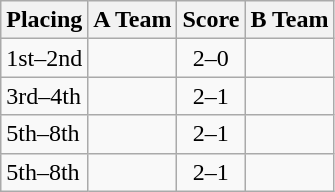<table class=wikitable style="border:1px solid #AAAAAA;">
<tr>
<th>Placing</th>
<th>A Team</th>
<th>Score</th>
<th>B Team</th>
</tr>
<tr>
<td>1st–2nd</td>
<td><strong></strong></td>
<td align="center">2–0</td>
<td></td>
</tr>
<tr>
<td>3rd–4th</td>
<td><strong></strong></td>
<td align="center">2–1</td>
<td></td>
</tr>
<tr>
<td>5th–8th</td>
<td><strong></strong></td>
<td align="center">2–1</td>
<td></td>
</tr>
<tr>
<td>5th–8th</td>
<td><strong></strong></td>
<td align="center">2–1</td>
<td></td>
</tr>
</table>
